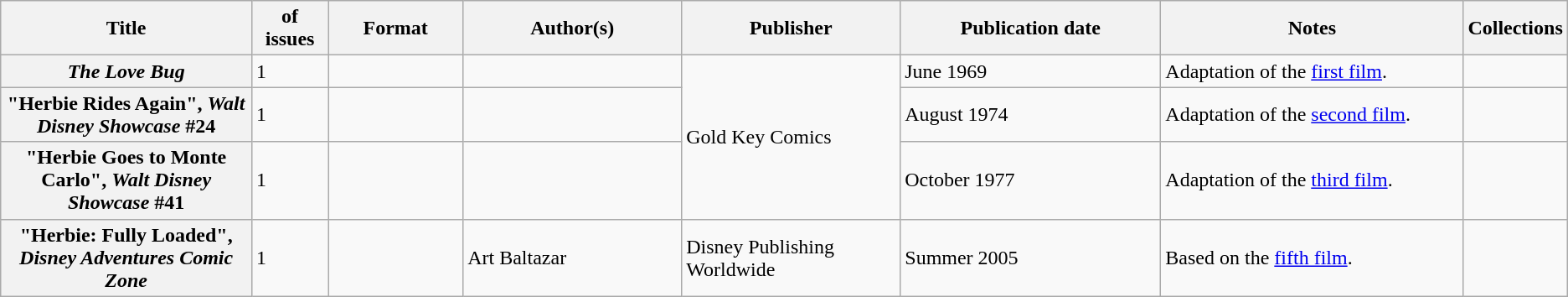<table class="wikitable">
<tr>
<th>Title</th>
<th style="width:40pt"> of issues</th>
<th style="width:75pt">Format</th>
<th style="width:125pt">Author(s)</th>
<th style="width:125pt">Publisher</th>
<th style="width:150pt">Publication date</th>
<th style="width:175pt">Notes</th>
<th>Collections</th>
</tr>
<tr>
<th><em>The Love Bug</em></th>
<td>1</td>
<td></td>
<td></td>
<td rowspan="3">Gold Key Comics</td>
<td>June 1969</td>
<td>Adaptation of the <a href='#'>first film</a>.</td>
<td></td>
</tr>
<tr>
<th>"Herbie Rides Again", <em>Walt Disney Showcase</em> #24</th>
<td>1</td>
<td></td>
<td></td>
<td>August 1974</td>
<td>Adaptation of the <a href='#'>second film</a>.</td>
<td></td>
</tr>
<tr>
<th>"Herbie Goes to Monte Carlo", <em>Walt Disney Showcase</em> #41</th>
<td>1</td>
<td></td>
<td></td>
<td>October 1977</td>
<td>Adaptation of the <a href='#'>third film</a>.</td>
<td></td>
</tr>
<tr>
<th>"Herbie: Fully Loaded", <em>Disney Adventures Comic Zone</em></th>
<td>1</td>
<td></td>
<td>Art Baltazar</td>
<td>Disney Publishing Worldwide</td>
<td>Summer 2005</td>
<td>Based on the <a href='#'>fifth film</a>.</td>
<td></td>
</tr>
</table>
